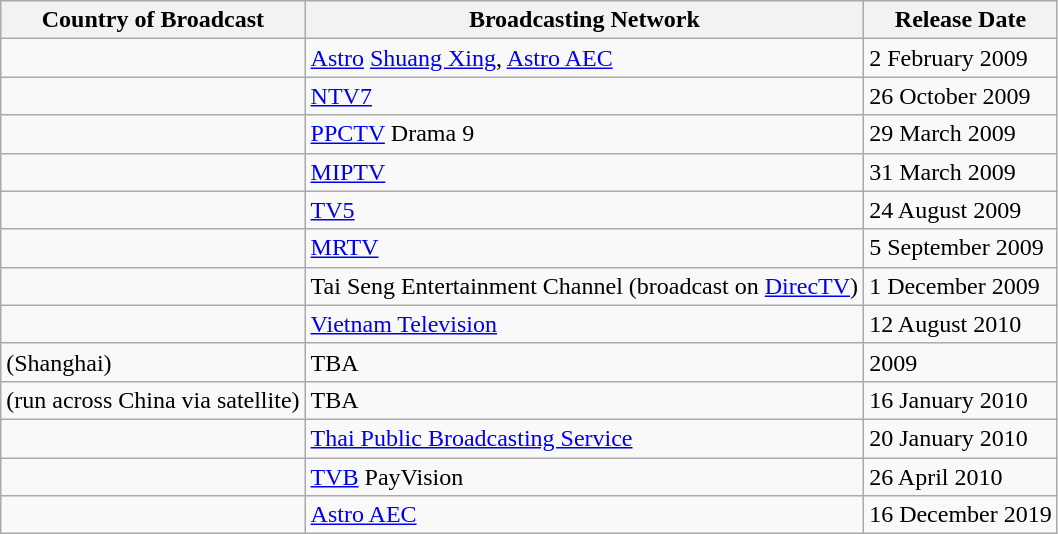<table class="wikitable">
<tr>
<th>Country of Broadcast</th>
<th>Broadcasting Network</th>
<th>Release Date</th>
</tr>
<tr>
<td></td>
<td><a href='#'>Astro</a> <a href='#'>Shuang Xing</a>, <a href='#'>Astro AEC</a></td>
<td>2 February 2009</td>
</tr>
<tr>
<td></td>
<td><a href='#'>NTV7</a></td>
<td>26 October 2009</td>
</tr>
<tr>
<td></td>
<td><a href='#'>PPCTV</a> Drama 9</td>
<td>29 March 2009</td>
</tr>
<tr>
<td></td>
<td><a href='#'>MIPTV</a></td>
<td>31 March 2009</td>
</tr>
<tr>
<td></td>
<td><a href='#'>TV5</a></td>
<td>24 August 2009</td>
</tr>
<tr>
<td></td>
<td><a href='#'>MRTV</a></td>
<td>5 September 2009</td>
</tr>
<tr>
<td></td>
<td>Tai Seng Entertainment Channel (broadcast on <a href='#'>DirecTV</a>)</td>
<td>1 December 2009</td>
</tr>
<tr>
<td></td>
<td><a href='#'>Vietnam Television</a></td>
<td>12 August 2010</td>
</tr>
<tr>
<td> (Shanghai)</td>
<td>TBA</td>
<td>2009</td>
</tr>
<tr>
<td> (run across China via satellite)</td>
<td>TBA</td>
<td>16 January 2010 </td>
</tr>
<tr>
<td></td>
<td><a href='#'>Thai Public Broadcasting Service</a></td>
<td>20 January 2010</td>
</tr>
<tr>
<td></td>
<td><a href='#'>TVB</a> PayVision</td>
<td>26 April 2010</td>
</tr>
<tr>
<td></td>
<td><a href='#'>Astro AEC</a></td>
<td>16 December 2019</td>
</tr>
</table>
